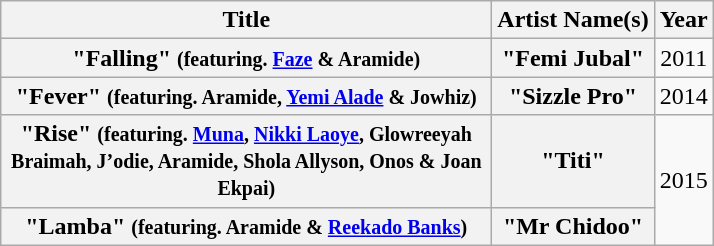<table class="wikitable plainrowheaders" style="text-align:center;">
<tr>
<th scope="col"  style="width:20em;">Title</th>
<th scope="col">Artist Name(s)</th>
<th scope="col">Year</th>
</tr>
<tr>
<th scope="row">"Falling" <small> (featuring. <a href='#'>Faze</a> & Aramide) </small></th>
<th scope="row">"Femi Jubal"</th>
<td>2011</td>
</tr>
<tr>
<th scope="row">"Fever" <small> (featuring. Aramide, <a href='#'>Yemi Alade</a> & Jowhiz) </small></th>
<th scope="row">"Sizzle Pro"</th>
<td>2014</td>
</tr>
<tr>
<th scope="row">"Rise" <small> (featuring. <a href='#'>Muna</a>, <a href='#'>Nikki Laoye</a>, Glowreeyah Braimah, J’odie, Aramide, Shola Allyson, Onos & Joan Ekpai) </small></th>
<th scope="row">"Titi"</th>
<td rowspan="2">2015</td>
</tr>
<tr>
<th scope="row">"Lamba"  <small> (featuring. Aramide & <a href='#'>Reekado Banks</a>) </small></th>
<th scope="row">"Mr Chidoo"</th>
</tr>
</table>
